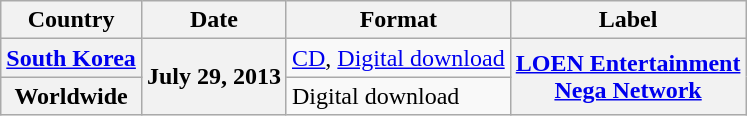<table class="wikitable plainrowheaders">
<tr>
<th scope="col">Country</th>
<th>Date</th>
<th>Format</th>
<th>Label</th>
</tr>
<tr>
<th scope="row" rowspan="1"><a href='#'>South Korea</a></th>
<th scope="row" rowspan="2">July 29, 2013</th>
<td><a href='#'>CD</a>, <a href='#'>Digital download</a></td>
<th scope="row" rowspan="2"><a href='#'>LOEN Entertainment</a><br><a href='#'>Nega Network</a></th>
</tr>
<tr>
<th scope="row" rowspan="1">Worldwide</th>
<td>Digital download</td>
</tr>
</table>
